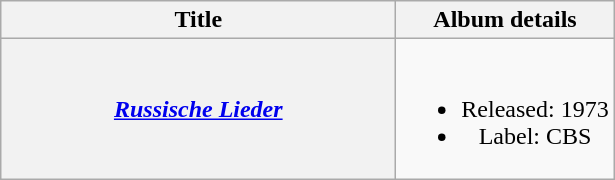<table class="wikitable plainrowheaders" style="text-align:center;">
<tr>
<th scope="col" style="width:16em;">Title</th>
<th scope="col">Album details</th>
</tr>
<tr>
<th scope="row"><em><a href='#'>Russische Lieder</a></em></th>
<td><br><ul><li>Released: 1973</li><li>Label: CBS</li></ul></td>
</tr>
</table>
